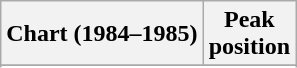<table class="wikitable plainrowheaders" style="text-align:center">
<tr>
<th scope="col">Chart (1984–1985)</th>
<th scope="col">Peak<br>position</th>
</tr>
<tr>
</tr>
<tr>
</tr>
</table>
